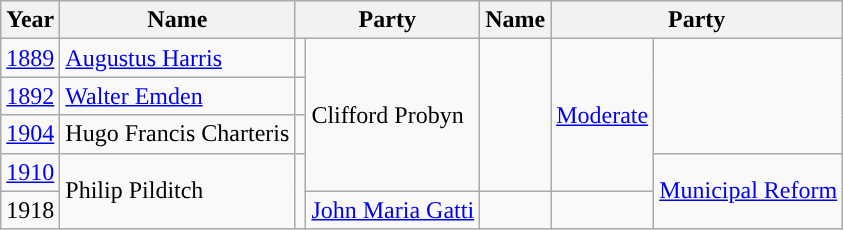<table class="wikitable">
<tr>
<th>Year</th>
<th>Name</th>
<th colspan=2>Party</th>
<th>Name</th>
<th colspan=2>Party</th>
</tr>
<tr>
<td><a href='#'>1889</a></td>
<td><a href='#'>Augustus Harris</a></td>
<td></td>
<td rowspan=4>Clifford Probyn</td>
<td rowspan=4 style="background-color: "></td>
<td rowspan=4><a href='#'>Moderate</a></td>
</tr>
<tr>
<td><a href='#'>1892</a></td>
<td><a href='#'>Walter Emden</a></td>
<td></td>
</tr>
<tr>
<td><a href='#'>1904</a></td>
<td>Hugo Francis Charteris</td>
<td></td>
</tr>
<tr>
<td><a href='#'>1910</a></td>
<td rowspan=2>Philip Pilditch</td>
<td rowspan=2 style="background-color: "></td>
<td rowspan=2><a href='#'>Municipal Reform</a></td>
</tr>
<tr>
<td>1918</td>
<td><a href='#'>John Maria Gatti</a></td>
<td></td>
</tr>
</table>
